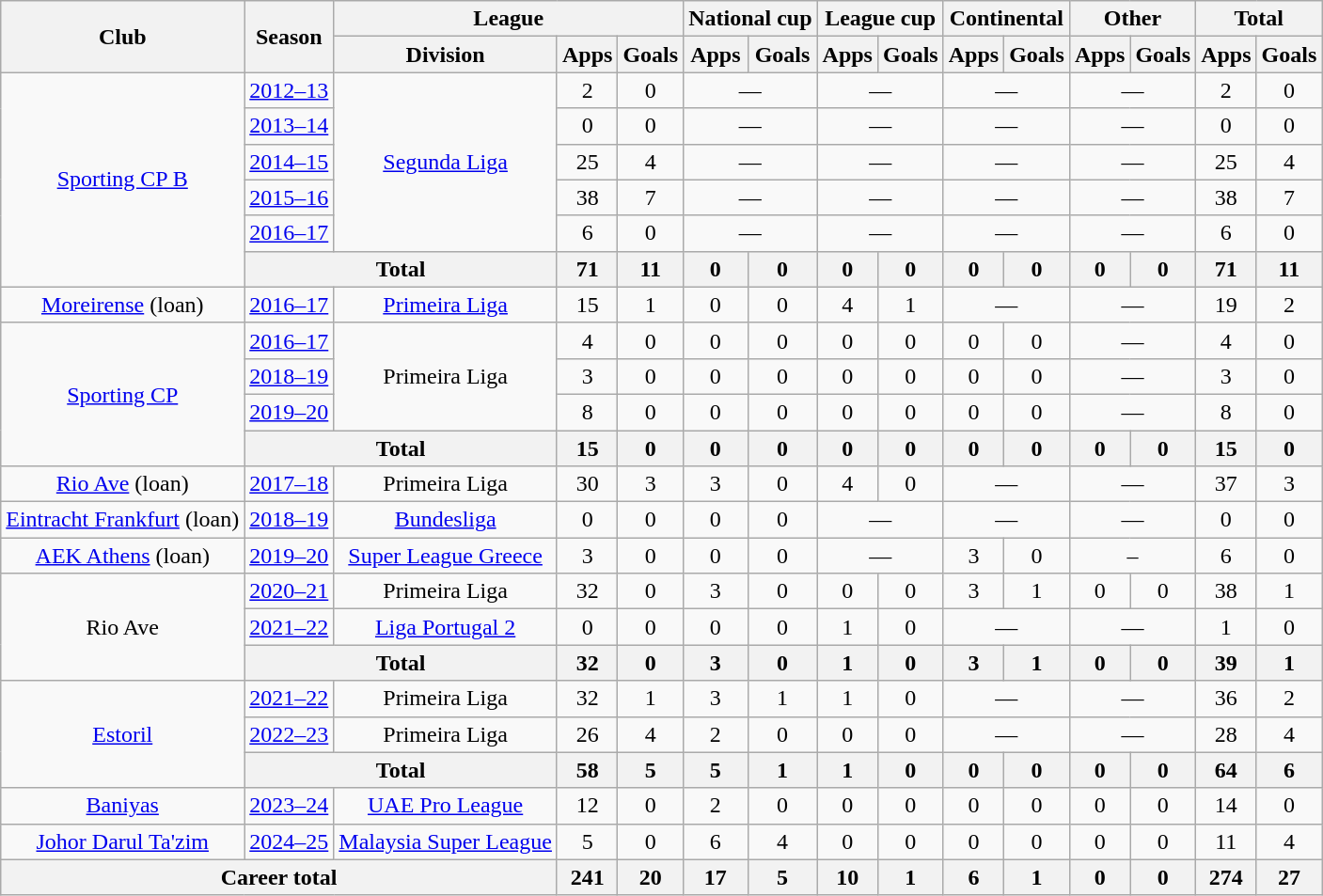<table class="wikitable" style="text-align:center">
<tr>
<th rowspan="2">Club</th>
<th rowspan="2">Season</th>
<th colspan="3">League</th>
<th colspan="2">National cup</th>
<th colspan="2">League cup</th>
<th colspan="2">Continental</th>
<th colspan="2">Other</th>
<th colspan="2">Total</th>
</tr>
<tr>
<th>Division</th>
<th>Apps</th>
<th>Goals</th>
<th>Apps</th>
<th>Goals</th>
<th>Apps</th>
<th>Goals</th>
<th>Apps</th>
<th>Goals</th>
<th>Apps</th>
<th>Goals</th>
<th>Apps</th>
<th>Goals</th>
</tr>
<tr>
<td rowspan="6"><a href='#'>Sporting CP B</a></td>
<td><a href='#'>2012–13</a></td>
<td rowspan="5"><a href='#'>Segunda Liga</a></td>
<td>2</td>
<td>0</td>
<td colspan="2">—</td>
<td colspan="2">—</td>
<td colspan="2">—</td>
<td colspan="2">—</td>
<td>2</td>
<td>0</td>
</tr>
<tr>
<td><a href='#'>2013–14</a></td>
<td>0</td>
<td>0</td>
<td colspan="2">—</td>
<td colspan="2">—</td>
<td colspan="2">—</td>
<td colspan="2">—</td>
<td>0</td>
<td>0</td>
</tr>
<tr>
<td><a href='#'>2014–15</a></td>
<td>25</td>
<td>4</td>
<td colspan="2">—</td>
<td colspan="2">—</td>
<td colspan="2">—</td>
<td colspan="2">—</td>
<td>25</td>
<td>4</td>
</tr>
<tr>
<td><a href='#'>2015–16</a></td>
<td>38</td>
<td>7</td>
<td colspan="2">—</td>
<td colspan="2">—</td>
<td colspan="2">—</td>
<td colspan="2">—</td>
<td>38</td>
<td>7</td>
</tr>
<tr>
<td><a href='#'>2016–17</a></td>
<td>6</td>
<td>0</td>
<td colspan="2">—</td>
<td colspan="2">—</td>
<td colspan="2">—</td>
<td colspan="2">—</td>
<td>6</td>
<td>0</td>
</tr>
<tr>
<th colspan="2">Total</th>
<th>71</th>
<th>11</th>
<th>0</th>
<th>0</th>
<th>0</th>
<th>0</th>
<th>0</th>
<th>0</th>
<th>0</th>
<th>0</th>
<th>71</th>
<th>11</th>
</tr>
<tr>
<td><a href='#'>Moreirense</a> (loan)</td>
<td><a href='#'>2016–17</a></td>
<td><a href='#'>Primeira Liga</a></td>
<td>15</td>
<td>1</td>
<td>0</td>
<td>0</td>
<td>4</td>
<td>1</td>
<td colspan="2">—</td>
<td colspan="2">—</td>
<td>19</td>
<td>2</td>
</tr>
<tr>
<td rowspan="4"><a href='#'>Sporting CP</a></td>
<td><a href='#'>2016–17</a></td>
<td rowspan="3">Primeira Liga</td>
<td>4</td>
<td>0</td>
<td>0</td>
<td>0</td>
<td>0</td>
<td>0</td>
<td>0</td>
<td>0</td>
<td colspan="2">—</td>
<td>4</td>
<td>0</td>
</tr>
<tr>
<td><a href='#'>2018–19</a></td>
<td>3</td>
<td>0</td>
<td>0</td>
<td>0</td>
<td>0</td>
<td>0</td>
<td>0</td>
<td>0</td>
<td colspan="2">—</td>
<td>3</td>
<td>0</td>
</tr>
<tr>
<td><a href='#'>2019–20</a></td>
<td>8</td>
<td>0</td>
<td>0</td>
<td>0</td>
<td>0</td>
<td>0</td>
<td>0</td>
<td>0</td>
<td colspan="2">—</td>
<td>8</td>
<td>0</td>
</tr>
<tr>
<th colspan="2">Total</th>
<th>15</th>
<th>0</th>
<th>0</th>
<th>0</th>
<th>0</th>
<th>0</th>
<th>0</th>
<th>0</th>
<th>0</th>
<th>0</th>
<th>15</th>
<th>0</th>
</tr>
<tr>
<td><a href='#'>Rio Ave</a> (loan)</td>
<td><a href='#'>2017–18</a></td>
<td>Primeira Liga</td>
<td>30</td>
<td>3</td>
<td>3</td>
<td>0</td>
<td>4</td>
<td>0</td>
<td colspan="2">—</td>
<td colspan="2">—</td>
<td>37</td>
<td>3</td>
</tr>
<tr>
<td><a href='#'>Eintracht Frankfurt</a> (loan)</td>
<td><a href='#'>2018–19</a></td>
<td><a href='#'>Bundesliga</a></td>
<td>0</td>
<td>0</td>
<td>0</td>
<td>0</td>
<td colspan="2">—</td>
<td colspan="2">—</td>
<td colspan="2">—</td>
<td>0</td>
<td>0</td>
</tr>
<tr>
<td><a href='#'>AEK Athens</a> (loan)</td>
<td><a href='#'>2019–20</a></td>
<td><a href='#'>Super League Greece</a></td>
<td>3</td>
<td>0</td>
<td>0</td>
<td>0</td>
<td colspan="2">—</td>
<td>3</td>
<td>0</td>
<td colspan="2">–</td>
<td>6</td>
<td>0</td>
</tr>
<tr>
<td rowspan="3">Rio Ave</td>
<td><a href='#'>2020–21</a></td>
<td>Primeira Liga</td>
<td>32</td>
<td>0</td>
<td>3</td>
<td>0</td>
<td>0</td>
<td>0</td>
<td>3</td>
<td>1</td>
<td>0</td>
<td>0</td>
<td>38</td>
<td>1</td>
</tr>
<tr>
<td><a href='#'>2021–22</a></td>
<td><a href='#'>Liga Portugal 2</a></td>
<td>0</td>
<td>0</td>
<td>0</td>
<td>0</td>
<td>1</td>
<td>0</td>
<td colspan="2">—</td>
<td colspan="2">—</td>
<td>1</td>
<td>0</td>
</tr>
<tr>
<th colspan="2">Total</th>
<th>32</th>
<th>0</th>
<th>3</th>
<th>0</th>
<th>1</th>
<th>0</th>
<th>3</th>
<th>1</th>
<th>0</th>
<th>0</th>
<th>39</th>
<th>1</th>
</tr>
<tr>
<td rowspan="3"><a href='#'>Estoril</a></td>
<td><a href='#'>2021–22</a></td>
<td>Primeira Liga</td>
<td>32</td>
<td>1</td>
<td>3</td>
<td>1</td>
<td>1</td>
<td>0</td>
<td colspan="2">—</td>
<td colspan="2">—</td>
<td>36</td>
<td>2</td>
</tr>
<tr>
<td><a href='#'>2022–23</a></td>
<td>Primeira Liga</td>
<td>26</td>
<td>4</td>
<td>2</td>
<td>0</td>
<td>0</td>
<td>0</td>
<td colspan="2">—</td>
<td colspan="2">—</td>
<td>28</td>
<td>4</td>
</tr>
<tr>
<th colspan="2">Total</th>
<th>58</th>
<th>5</th>
<th>5</th>
<th>1</th>
<th>1</th>
<th>0</th>
<th>0</th>
<th>0</th>
<th>0</th>
<th>0</th>
<th>64</th>
<th>6</th>
</tr>
<tr>
<td><a href='#'>Baniyas</a></td>
<td><a href='#'>2023–24</a></td>
<td rowspan="1"><a href='#'>UAE Pro League</a></td>
<td>12</td>
<td>0</td>
<td>2</td>
<td>0</td>
<td>0</td>
<td>0</td>
<td>0</td>
<td>0</td>
<td>0</td>
<td>0</td>
<td>14</td>
<td>0</td>
</tr>
<tr>
<td><a href='#'>Johor Darul Ta'zim</a></td>
<td><a href='#'>2024–25</a></td>
<td rowspan="1"><a href='#'>Malaysia Super League</a></td>
<td>5</td>
<td>0</td>
<td>6</td>
<td>4</td>
<td>0</td>
<td>0</td>
<td>0</td>
<td>0</td>
<td>0</td>
<td>0</td>
<td>11</td>
<td>4</td>
</tr>
<tr>
<th colspan="3">Career total</th>
<th>241</th>
<th>20</th>
<th>17</th>
<th>5</th>
<th>10</th>
<th>1</th>
<th>6</th>
<th>1</th>
<th>0</th>
<th>0</th>
<th>274</th>
<th>27</th>
</tr>
</table>
